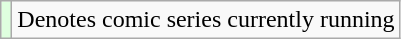<table class="wikitable">
<tr>
<td style="text-align:center; background:#DFFFDF;"></td>
<td>Denotes comic series currently running</td>
</tr>
</table>
